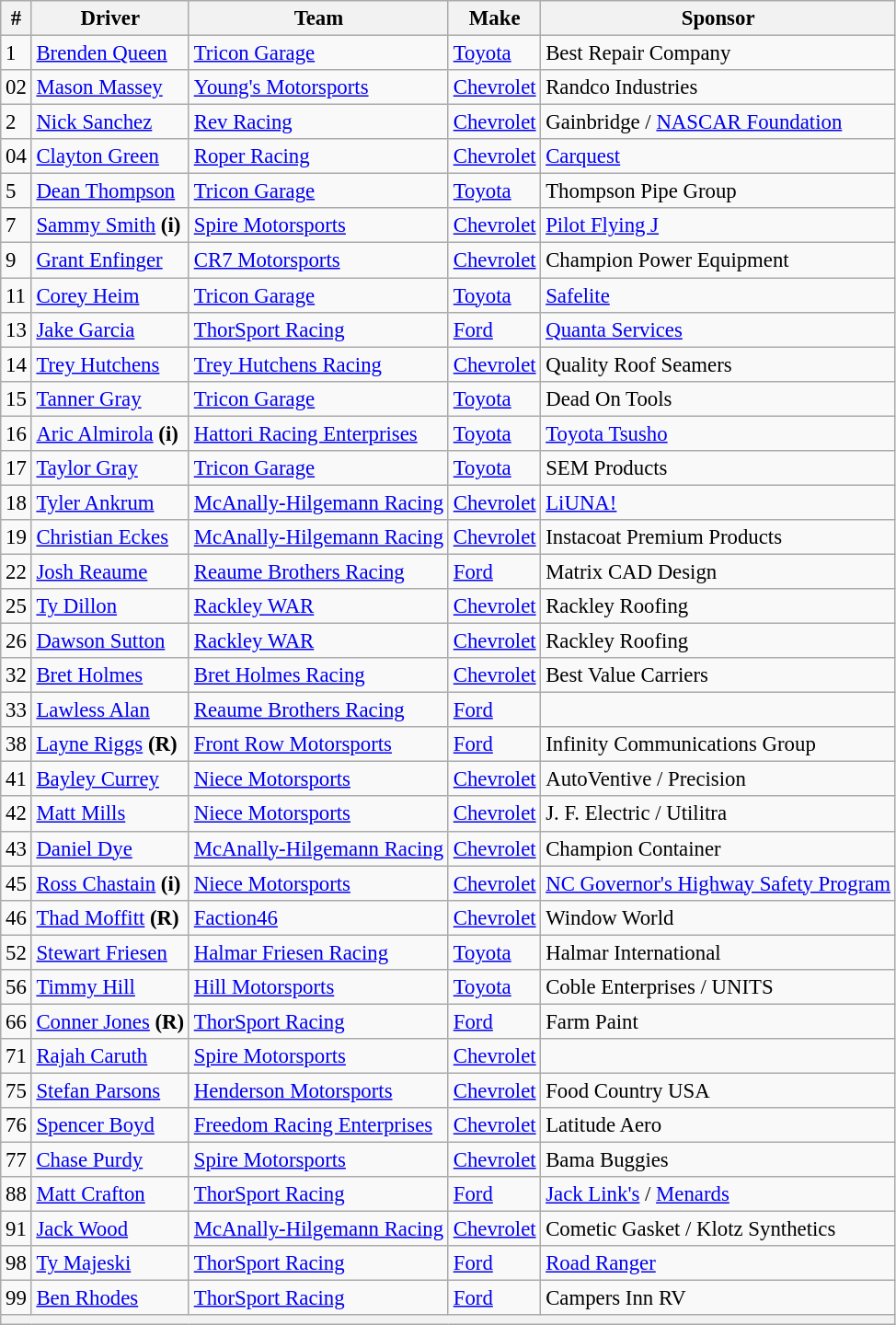<table class="wikitable" style="font-size: 95%;">
<tr>
<th>#</th>
<th>Driver</th>
<th>Team</th>
<th>Make</th>
<th>Sponsor</th>
</tr>
<tr>
<td>1</td>
<td><a href='#'>Brenden Queen</a></td>
<td><a href='#'>Tricon Garage</a></td>
<td><a href='#'>Toyota</a></td>
<td nowrap>Best Repair Company</td>
</tr>
<tr>
<td>02</td>
<td><a href='#'>Mason Massey</a></td>
<td><a href='#'>Young's Motorsports</a></td>
<td><a href='#'>Chevrolet</a></td>
<td>Randco Industries</td>
</tr>
<tr>
<td>2</td>
<td><a href='#'>Nick Sanchez</a></td>
<td><a href='#'>Rev Racing</a></td>
<td><a href='#'>Chevrolet</a></td>
<td>Gainbridge / <a href='#'>NASCAR Foundation</a></td>
</tr>
<tr>
<td>04</td>
<td><a href='#'>Clayton Green</a></td>
<td><a href='#'>Roper Racing</a></td>
<td><a href='#'>Chevrolet</a></td>
<td><a href='#'>Carquest</a></td>
</tr>
<tr>
<td>5</td>
<td><a href='#'>Dean Thompson</a></td>
<td><a href='#'>Tricon Garage</a></td>
<td><a href='#'>Toyota</a></td>
<td>Thompson Pipe Group</td>
</tr>
<tr>
<td>7</td>
<td><a href='#'>Sammy Smith</a> <strong>(i)</strong></td>
<td><a href='#'>Spire Motorsports</a></td>
<td><a href='#'>Chevrolet</a></td>
<td><a href='#'>Pilot Flying J</a></td>
</tr>
<tr>
<td>9</td>
<td><a href='#'>Grant Enfinger</a></td>
<td><a href='#'>CR7 Motorsports</a></td>
<td><a href='#'>Chevrolet</a></td>
<td>Champion Power Equipment</td>
</tr>
<tr>
<td>11</td>
<td><a href='#'>Corey Heim</a></td>
<td><a href='#'>Tricon Garage</a></td>
<td><a href='#'>Toyota</a></td>
<td><a href='#'>Safelite</a></td>
</tr>
<tr>
<td>13</td>
<td><a href='#'>Jake Garcia</a></td>
<td><a href='#'>ThorSport Racing</a></td>
<td><a href='#'>Ford</a></td>
<td><a href='#'>Quanta Services</a></td>
</tr>
<tr>
<td>14</td>
<td><a href='#'>Trey Hutchens</a></td>
<td><a href='#'>Trey Hutchens Racing</a></td>
<td><a href='#'>Chevrolet</a></td>
<td>Quality Roof Seamers</td>
</tr>
<tr>
<td>15</td>
<td><a href='#'>Tanner Gray</a></td>
<td><a href='#'>Tricon Garage</a></td>
<td><a href='#'>Toyota</a></td>
<td>Dead On Tools</td>
</tr>
<tr>
<td>16</td>
<td><a href='#'>Aric Almirola</a> <strong>(i)</strong></td>
<td><a href='#'>Hattori Racing Enterprises</a></td>
<td><a href='#'>Toyota</a></td>
<td><a href='#'>Toyota Tsusho</a></td>
</tr>
<tr>
<td>17</td>
<td><a href='#'>Taylor Gray</a></td>
<td><a href='#'>Tricon Garage</a></td>
<td><a href='#'>Toyota</a></td>
<td>SEM Products</td>
</tr>
<tr>
<td>18</td>
<td><a href='#'>Tyler Ankrum</a></td>
<td><a href='#'>McAnally-Hilgemann Racing</a></td>
<td><a href='#'>Chevrolet</a></td>
<td><a href='#'>LiUNA!</a></td>
</tr>
<tr>
<td>19</td>
<td><a href='#'>Christian Eckes</a></td>
<td><a href='#'>McAnally-Hilgemann Racing</a></td>
<td><a href='#'>Chevrolet</a></td>
<td>Instacoat Premium Products</td>
</tr>
<tr>
<td>22</td>
<td><a href='#'>Josh Reaume</a></td>
<td><a href='#'>Reaume Brothers Racing</a></td>
<td><a href='#'>Ford</a></td>
<td>Matrix CAD Design</td>
</tr>
<tr>
<td>25</td>
<td><a href='#'>Ty Dillon</a></td>
<td><a href='#'>Rackley WAR</a></td>
<td><a href='#'>Chevrolet</a></td>
<td>Rackley Roofing</td>
</tr>
<tr>
<td>26</td>
<td><a href='#'>Dawson Sutton</a></td>
<td><a href='#'>Rackley WAR</a></td>
<td><a href='#'>Chevrolet</a></td>
<td>Rackley Roofing</td>
</tr>
<tr>
<td>32</td>
<td><a href='#'>Bret Holmes</a></td>
<td><a href='#'>Bret Holmes Racing</a></td>
<td><a href='#'>Chevrolet</a></td>
<td>Best Value Carriers</td>
</tr>
<tr>
<td>33</td>
<td><a href='#'>Lawless Alan</a></td>
<td><a href='#'>Reaume Brothers Racing</a></td>
<td><a href='#'>Ford</a></td>
<td></td>
</tr>
<tr>
<td>38</td>
<td><a href='#'>Layne Riggs</a> <strong>(R)</strong></td>
<td><a href='#'>Front Row Motorsports</a></td>
<td><a href='#'>Ford</a></td>
<td>Infinity Communications Group</td>
</tr>
<tr>
<td>41</td>
<td><a href='#'>Bayley Currey</a></td>
<td><a href='#'>Niece Motorsports</a></td>
<td><a href='#'>Chevrolet</a></td>
<td>AutoVentive / Precision</td>
</tr>
<tr>
<td>42</td>
<td><a href='#'>Matt Mills</a></td>
<td><a href='#'>Niece Motorsports</a></td>
<td><a href='#'>Chevrolet</a></td>
<td>J. F. Electric / Utilitra</td>
</tr>
<tr>
<td>43</td>
<td><a href='#'>Daniel Dye</a></td>
<td><a href='#'>McAnally-Hilgemann Racing</a></td>
<td><a href='#'>Chevrolet</a></td>
<td>Champion Container</td>
</tr>
<tr>
<td>45</td>
<td><a href='#'>Ross Chastain</a> <strong>(i)</strong></td>
<td><a href='#'>Niece Motorsports</a></td>
<td><a href='#'>Chevrolet</a></td>
<td><a href='#'>NC Governor's Highway Safety Program</a></td>
</tr>
<tr>
<td>46</td>
<td><a href='#'>Thad Moffitt</a> <strong>(R)</strong></td>
<td><a href='#'>Faction46</a></td>
<td><a href='#'>Chevrolet</a></td>
<td>Window World</td>
</tr>
<tr>
<td>52</td>
<td><a href='#'>Stewart Friesen</a></td>
<td><a href='#'>Halmar Friesen Racing</a></td>
<td><a href='#'>Toyota</a></td>
<td>Halmar International</td>
</tr>
<tr>
<td>56</td>
<td><a href='#'>Timmy Hill</a></td>
<td><a href='#'>Hill Motorsports</a></td>
<td><a href='#'>Toyota</a></td>
<td>Coble Enterprises / UNITS</td>
</tr>
<tr>
<td>66</td>
<td nowrap><a href='#'>Conner Jones</a> <strong>(R)</strong></td>
<td><a href='#'>ThorSport Racing</a></td>
<td><a href='#'>Ford</a></td>
<td>Farm Paint</td>
</tr>
<tr>
<td>71</td>
<td><a href='#'>Rajah Caruth</a></td>
<td><a href='#'>Spire Motorsports</a></td>
<td><a href='#'>Chevrolet</a></td>
<td></td>
</tr>
<tr>
<td>75</td>
<td><a href='#'>Stefan Parsons</a></td>
<td><a href='#'>Henderson Motorsports</a></td>
<td><a href='#'>Chevrolet</a></td>
<td>Food Country USA</td>
</tr>
<tr>
<td>76</td>
<td><a href='#'>Spencer Boyd</a></td>
<td nowrap=""><a href='#'>Freedom Racing Enterprises</a></td>
<td><a href='#'>Chevrolet</a></td>
<td>Latitude Aero</td>
</tr>
<tr>
<td>77</td>
<td><a href='#'>Chase Purdy</a></td>
<td><a href='#'>Spire Motorsports</a></td>
<td><a href='#'>Chevrolet</a></td>
<td>Bama Buggies</td>
</tr>
<tr>
<td>88</td>
<td><a href='#'>Matt Crafton</a></td>
<td><a href='#'>ThorSport Racing</a></td>
<td><a href='#'>Ford</a></td>
<td><a href='#'>Jack Link's</a> / <a href='#'>Menards</a></td>
</tr>
<tr>
<td>91</td>
<td><a href='#'>Jack Wood</a></td>
<td><a href='#'>McAnally-Hilgemann Racing</a></td>
<td><a href='#'>Chevrolet</a></td>
<td>Cometic Gasket / Klotz Synthetics</td>
</tr>
<tr>
<td>98</td>
<td><a href='#'>Ty Majeski</a></td>
<td><a href='#'>ThorSport Racing</a></td>
<td><a href='#'>Ford</a></td>
<td><a href='#'>Road Ranger</a></td>
</tr>
<tr>
<td>99</td>
<td><a href='#'>Ben Rhodes</a></td>
<td><a href='#'>ThorSport Racing</a></td>
<td><a href='#'>Ford</a></td>
<td>Campers Inn RV</td>
</tr>
<tr>
<th colspan="5"></th>
</tr>
</table>
